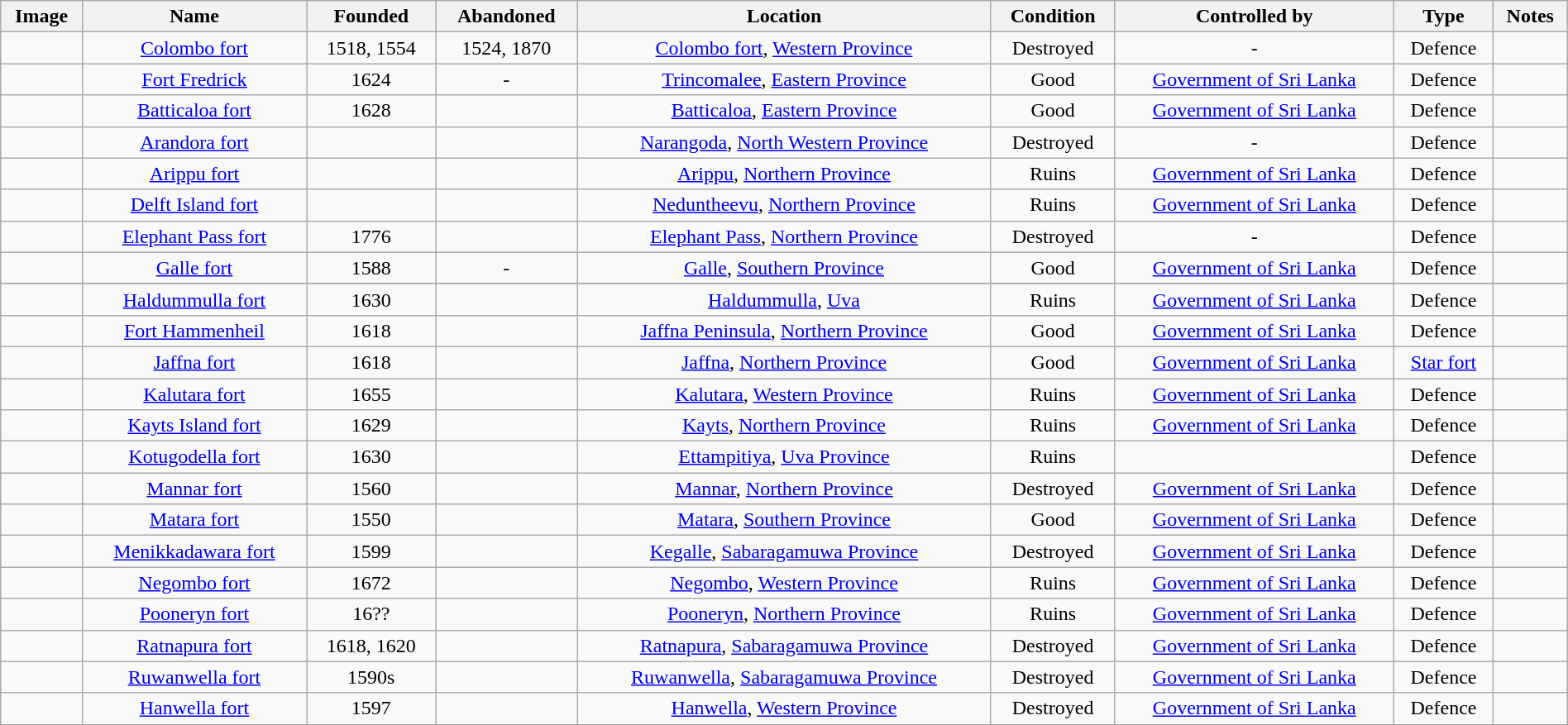<table style="text-align:center; width:100%" class="wikitable sortable">
<tr>
<th>Image</th>
<th>Name</th>
<th>Founded</th>
<th>Abandoned</th>
<th>Location</th>
<th>Condition</th>
<th>Controlled by</th>
<th>Type</th>
<th>Notes</th>
</tr>
<tr>
<td></td>
<td><a href='#'>Colombo fort</a></td>
<td>1518, 1554</td>
<td>1524, 1870</td>
<td><a href='#'>Colombo fort</a>, <a href='#'>Western Province</a></td>
<td>Destroyed</td>
<td>-</td>
<td>Defence</td>
<td></td>
</tr>
<tr>
<td></td>
<td><a href='#'>Fort Fredrick</a></td>
<td>1624</td>
<td>-</td>
<td><a href='#'>Trincomalee</a>, <a href='#'>Eastern Province</a></td>
<td>Good</td>
<td><a href='#'>Government of Sri Lanka</a></td>
<td>Defence</td>
<td></td>
</tr>
<tr>
<td></td>
<td><a href='#'>Batticaloa fort</a></td>
<td>1628</td>
<td></td>
<td><a href='#'>Batticaloa</a>, <a href='#'>Eastern Province</a></td>
<td>Good</td>
<td><a href='#'>Government of Sri Lanka</a></td>
<td>Defence</td>
<td></td>
</tr>
<tr>
<td></td>
<td><a href='#'>Arandora fort</a></td>
<td></td>
<td></td>
<td><a href='#'>Narangoda</a>, <a href='#'>North Western Province</a></td>
<td>Destroyed</td>
<td>-</td>
<td>Defence</td>
<td></td>
</tr>
<tr>
<td></td>
<td><a href='#'>Arippu fort</a></td>
<td></td>
<td></td>
<td><a href='#'>Arippu</a>, <a href='#'>Northern Province</a></td>
<td>Ruins</td>
<td><a href='#'>Government of Sri Lanka</a></td>
<td>Defence</td>
<td></td>
</tr>
<tr>
<td></td>
<td><a href='#'>Delft Island fort</a></td>
<td></td>
<td></td>
<td><a href='#'>Neduntheevu</a>, <a href='#'>Northern Province</a></td>
<td>Ruins</td>
<td><a href='#'>Government of Sri Lanka</a></td>
<td>Defence</td>
<td></td>
</tr>
<tr>
<td></td>
<td><a href='#'>Elephant Pass fort</a></td>
<td>1776</td>
<td></td>
<td><a href='#'>Elephant Pass</a>, <a href='#'>Northern Province</a></td>
<td>Destroyed</td>
<td>-</td>
<td>Defence</td>
<td></td>
</tr>
<tr>
<td></td>
<td><a href='#'>Galle fort</a></td>
<td>1588</td>
<td>-</td>
<td><a href='#'>Galle</a>, <a href='#'>Southern Province</a></td>
<td>Good</td>
<td><a href='#'>Government of Sri Lanka</a></td>
<td>Defence</td>
<td></td>
</tr>
<tr>
</tr>
<tr>
<td></td>
<td><a href='#'>Haldummulla fort</a></td>
<td>1630</td>
<td></td>
<td><a href='#'>Haldummulla</a>, <a href='#'>Uva</a></td>
<td>Ruins</td>
<td><a href='#'>Government of Sri Lanka</a></td>
<td>Defence</td>
<td></td>
</tr>
<tr>
<td></td>
<td><a href='#'>Fort Hammenheil</a></td>
<td>1618</td>
<td></td>
<td><a href='#'>Jaffna Peninsula</a>, <a href='#'>Northern Province</a></td>
<td>Good</td>
<td><a href='#'>Government of Sri Lanka</a></td>
<td>Defence</td>
<td></td>
</tr>
<tr>
<td></td>
<td><a href='#'>Jaffna fort</a></td>
<td>1618</td>
<td></td>
<td><a href='#'>Jaffna</a>, <a href='#'>Northern Province</a></td>
<td>Good</td>
<td><a href='#'>Government of Sri Lanka</a></td>
<td><a href='#'>Star fort</a></td>
<td></td>
</tr>
<tr>
<td></td>
<td><a href='#'>Kalutara fort</a></td>
<td>1655</td>
<td></td>
<td><a href='#'>Kalutara</a>, <a href='#'>Western Province</a></td>
<td>Ruins</td>
<td><a href='#'>Government of Sri Lanka</a></td>
<td>Defence</td>
<td></td>
</tr>
<tr>
<td></td>
<td><a href='#'>Kayts Island fort</a></td>
<td>1629</td>
<td></td>
<td><a href='#'>Kayts</a>, <a href='#'>Northern Province</a></td>
<td>Ruins</td>
<td><a href='#'>Government of Sri Lanka</a></td>
<td>Defence</td>
<td></td>
</tr>
<tr>
<td></td>
<td><a href='#'>Kotugodella fort</a></td>
<td>1630</td>
<td></td>
<td><a href='#'>Ettampitiya</a>, <a href='#'>Uva Province</a></td>
<td>Ruins</td>
<td></td>
<td>Defence</td>
<td></td>
</tr>
<tr>
<td></td>
<td><a href='#'>Mannar fort</a></td>
<td>1560</td>
<td></td>
<td><a href='#'>Mannar</a>, <a href='#'>Northern Province</a></td>
<td>Destroyed</td>
<td><a href='#'>Government of Sri Lanka</a></td>
<td>Defence</td>
<td></td>
</tr>
<tr>
<td></td>
<td><a href='#'>Matara fort</a></td>
<td>1550</td>
<td></td>
<td><a href='#'>Matara</a>, <a href='#'>Southern Province</a></td>
<td>Good</td>
<td><a href='#'>Government of Sri Lanka</a></td>
<td>Defence</td>
<td></td>
</tr>
<tr>
<td></td>
<td><a href='#'>Menikkadawara fort</a></td>
<td>1599</td>
<td></td>
<td><a href='#'>Kegalle</a>, <a href='#'>Sabaragamuwa Province</a></td>
<td>Destroyed</td>
<td><a href='#'>Government of Sri Lanka</a></td>
<td>Defence</td>
<td></td>
</tr>
<tr>
<td></td>
<td><a href='#'>Negombo fort</a></td>
<td>1672</td>
<td></td>
<td><a href='#'>Negombo</a>, <a href='#'>Western Province</a></td>
<td>Ruins</td>
<td><a href='#'>Government of Sri Lanka</a></td>
<td>Defence</td>
<td></td>
</tr>
<tr>
<td></td>
<td><a href='#'>Pooneryn fort</a></td>
<td>16??</td>
<td></td>
<td><a href='#'>Pooneryn</a>, <a href='#'>Northern Province</a></td>
<td>Ruins</td>
<td><a href='#'>Government of Sri Lanka</a></td>
<td>Defence</td>
<td></td>
</tr>
<tr>
<td></td>
<td><a href='#'>Ratnapura fort</a></td>
<td>1618, 1620</td>
<td></td>
<td><a href='#'>Ratnapura</a>, <a href='#'>Sabaragamuwa Province</a></td>
<td>Destroyed</td>
<td><a href='#'>Government of Sri Lanka</a></td>
<td>Defence</td>
<td></td>
</tr>
<tr>
<td></td>
<td><a href='#'>Ruwanwella fort</a></td>
<td>1590s</td>
<td></td>
<td><a href='#'>Ruwanwella</a>, <a href='#'>Sabaragamuwa Province</a></td>
<td>Destroyed</td>
<td><a href='#'>Government of Sri Lanka</a></td>
<td>Defence</td>
<td></td>
</tr>
<tr>
<td></td>
<td><a href='#'>Hanwella fort</a></td>
<td>1597</td>
<td></td>
<td><a href='#'>Hanwella</a>, <a href='#'>Western Province</a></td>
<td>Destroyed</td>
<td><a href='#'>Government of Sri Lanka</a></td>
<td>Defence</td>
<td></td>
</tr>
</table>
